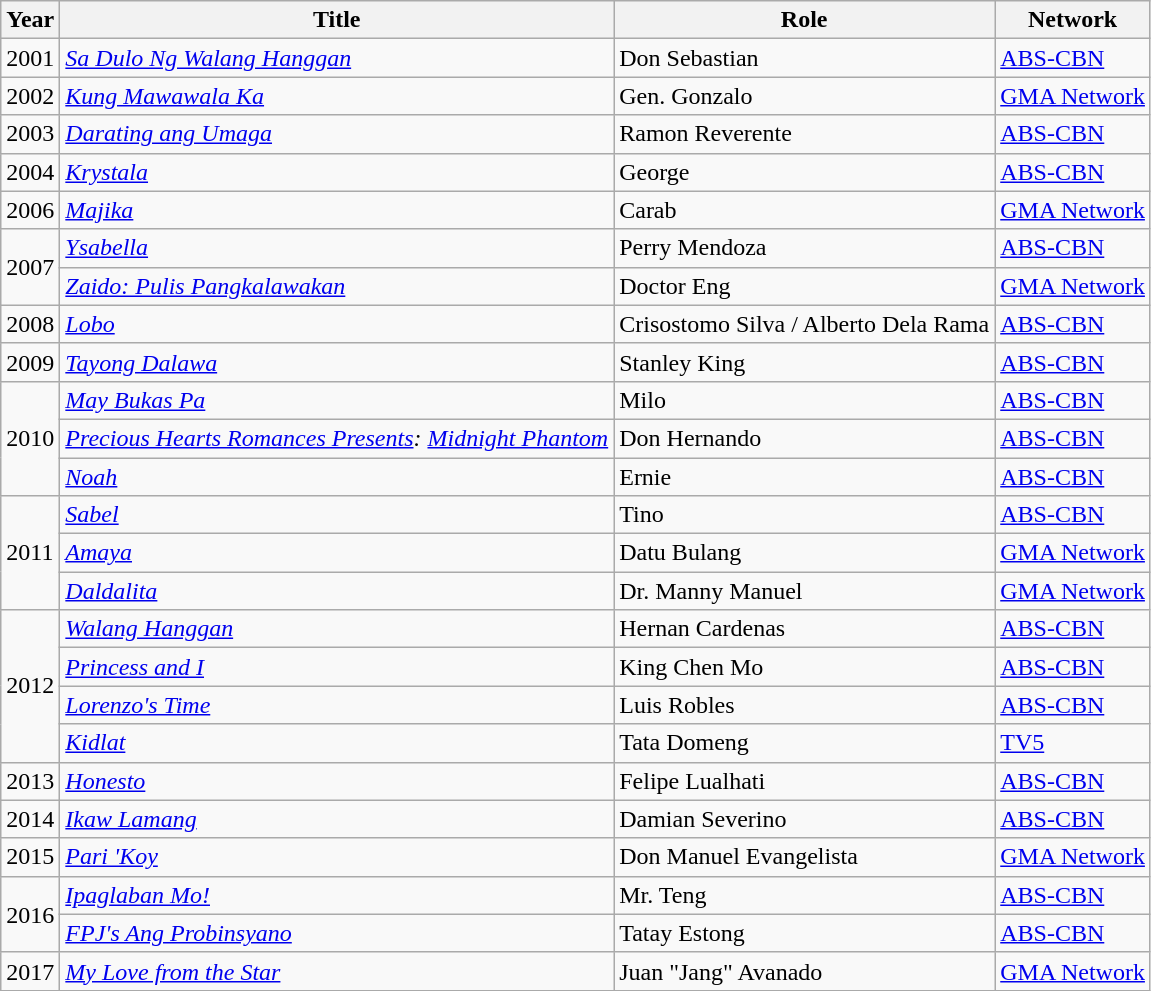<table class="wikitable sortable">
<tr>
<th>Year</th>
<th>Title</th>
<th>Role</th>
<th>Network</th>
</tr>
<tr>
<td>2001</td>
<td><em><a href='#'>Sa Dulo Ng Walang Hanggan</a></em></td>
<td>Don Sebastian</td>
<td><a href='#'>ABS-CBN</a></td>
</tr>
<tr>
<td>2002</td>
<td><em><a href='#'>Kung Mawawala Ka</a></em></td>
<td>Gen. Gonzalo</td>
<td><a href='#'>GMA Network</a></td>
</tr>
<tr>
<td>2003</td>
<td><em><a href='#'>Darating ang Umaga</a></em></td>
<td>Ramon Reverente</td>
<td><a href='#'>ABS-CBN</a></td>
</tr>
<tr>
<td>2004</td>
<td><em><a href='#'>Krystala</a></em></td>
<td>George</td>
<td><a href='#'>ABS-CBN</a></td>
</tr>
<tr>
<td>2006</td>
<td><em><a href='#'>Majika</a></em></td>
<td>Carab</td>
<td><a href='#'>GMA Network</a></td>
</tr>
<tr>
<td rowspan="2">2007</td>
<td><em><a href='#'>Ysabella</a></em></td>
<td>Perry Mendoza</td>
<td><a href='#'>ABS-CBN</a></td>
</tr>
<tr>
<td><em><a href='#'>Zaido: Pulis Pangkalawakan</a></em></td>
<td>Doctor Eng</td>
<td><a href='#'>GMA Network</a></td>
</tr>
<tr>
<td>2008</td>
<td><em><a href='#'>Lobo</a></em></td>
<td>Crisostomo Silva / Alberto Dela Rama</td>
<td><a href='#'>ABS-CBN</a></td>
</tr>
<tr>
<td>2009</td>
<td><em><a href='#'>Tayong Dalawa</a></em></td>
<td>Stanley King</td>
<td><a href='#'>ABS-CBN</a></td>
</tr>
<tr>
<td rowspan="3">2010</td>
<td><em><a href='#'>May Bukas Pa</a></em></td>
<td>Milo</td>
<td><a href='#'>ABS-CBN</a></td>
</tr>
<tr>
<td><em><a href='#'>Precious Hearts Romances Presents</a>: <a href='#'>Midnight Phantom</a></em></td>
<td>Don Hernando</td>
<td><a href='#'>ABS-CBN</a></td>
</tr>
<tr>
<td><em><a href='#'>Noah</a></em></td>
<td>Ernie</td>
<td><a href='#'>ABS-CBN</a></td>
</tr>
<tr>
<td rowspan="3">2011</td>
<td><em><a href='#'>Sabel</a></em></td>
<td>Tino</td>
<td><a href='#'>ABS-CBN</a></td>
</tr>
<tr>
<td><em><a href='#'>Amaya</a></em></td>
<td>Datu Bulang</td>
<td><a href='#'>GMA Network</a></td>
</tr>
<tr>
<td><em><a href='#'>Daldalita</a></em></td>
<td>Dr. Manny Manuel</td>
<td><a href='#'>GMA Network</a></td>
</tr>
<tr>
<td rowspan="4">2012</td>
<td><em><a href='#'>Walang Hanggan</a></em></td>
<td>Hernan Cardenas</td>
<td><a href='#'>ABS-CBN</a></td>
</tr>
<tr>
<td><em><a href='#'>Princess and I</a></em></td>
<td>King Chen Mo</td>
<td><a href='#'>ABS-CBN</a></td>
</tr>
<tr>
<td><em><a href='#'>Lorenzo's Time</a></em></td>
<td>Luis Robles</td>
<td><a href='#'>ABS-CBN</a></td>
</tr>
<tr>
<td><em><a href='#'>Kidlat</a></em></td>
<td>Tata Domeng</td>
<td><a href='#'>TV5</a></td>
</tr>
<tr>
<td>2013</td>
<td><em><a href='#'>Honesto</a></em></td>
<td>Felipe Lualhati</td>
<td><a href='#'>ABS-CBN</a></td>
</tr>
<tr>
<td>2014</td>
<td><em><a href='#'>Ikaw Lamang</a></em></td>
<td>Damian Severino</td>
<td><a href='#'>ABS-CBN</a></td>
</tr>
<tr>
<td>2015</td>
<td><em><a href='#'>Pari 'Koy</a></em></td>
<td>Don Manuel Evangelista</td>
<td><a href='#'>GMA Network</a></td>
</tr>
<tr>
<td rowspan="2">2016</td>
<td><em><a href='#'>Ipaglaban Mo!</a></em></td>
<td>Mr. Teng</td>
<td><a href='#'>ABS-CBN</a></td>
</tr>
<tr>
<td><em><a href='#'>FPJ's Ang Probinsyano</a></em></td>
<td>Tatay Estong</td>
<td><a href='#'>ABS-CBN</a></td>
</tr>
<tr>
<td>2017</td>
<td><em><a href='#'>My Love from the Star</a></em></td>
<td>Juan "Jang" Avanado</td>
<td><a href='#'>GMA Network</a></td>
</tr>
</table>
